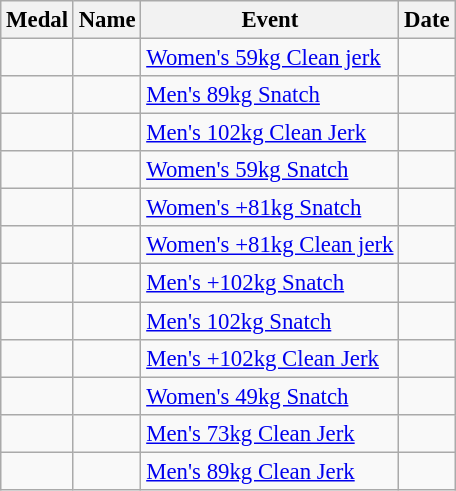<table class="wikitable sortable" style="font-size:95%">
<tr>
<th>Medal</th>
<th>Name</th>
<th>Event</th>
<th>Date</th>
</tr>
<tr>
<td></td>
<td></td>
<td><a href='#'>Women's 59kg Clean jerk</a></td>
<td></td>
</tr>
<tr>
<td></td>
<td></td>
<td><a href='#'>Men's 89kg Snatch</a></td>
<td></td>
</tr>
<tr>
<td></td>
<td></td>
<td><a href='#'>Men's 102kg Clean Jerk</a></td>
<td></td>
</tr>
<tr>
<td></td>
<td></td>
<td><a href='#'>Women's 59kg Snatch</a></td>
<td></td>
</tr>
<tr>
<td></td>
<td></td>
<td><a href='#'>Women's +81kg Snatch</a></td>
<td></td>
</tr>
<tr>
<td></td>
<td></td>
<td><a href='#'>Women's +81kg Clean jerk</a></td>
<td></td>
</tr>
<tr>
<td></td>
<td></td>
<td><a href='#'>Men's +102kg Snatch</a></td>
<td></td>
</tr>
<tr>
<td></td>
<td></td>
<td><a href='#'>Men's 102kg Snatch</a></td>
<td></td>
</tr>
<tr>
<td></td>
<td></td>
<td><a href='#'>Men's +102kg Clean Jerk</a></td>
<td></td>
</tr>
<tr>
<td></td>
<td></td>
<td><a href='#'>Women's 49kg Snatch</a></td>
<td></td>
</tr>
<tr>
<td></td>
<td></td>
<td><a href='#'>Men's 73kg Clean Jerk</a></td>
<td></td>
</tr>
<tr>
<td></td>
<td></td>
<td><a href='#'>Men's 89kg Clean Jerk</a></td>
<td></td>
</tr>
</table>
